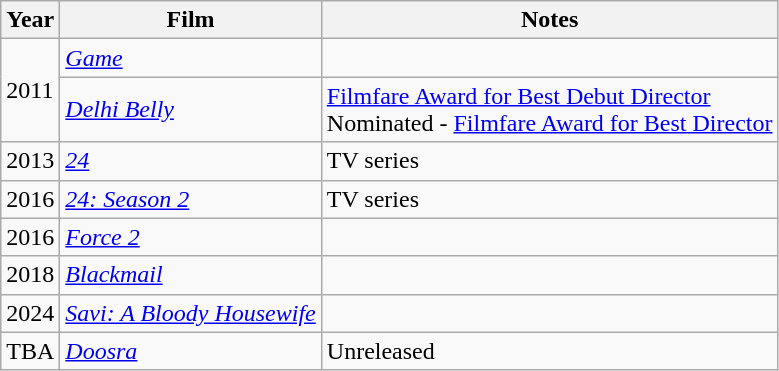<table class="wikitable">
<tr>
<th>Year</th>
<th>Film</th>
<th>Notes</th>
</tr>
<tr>
<td rowspan="2">2011</td>
<td><em><a href='#'>Game</a></em></td>
<td></td>
</tr>
<tr>
<td><em><a href='#'>Delhi Belly</a></em></td>
<td><a href='#'>Filmfare Award for Best Debut Director</a><br>Nominated - <a href='#'>Filmfare Award for Best Director</a></td>
</tr>
<tr>
<td>2013</td>
<td><em><a href='#'>24</a></em></td>
<td>TV series</td>
</tr>
<tr>
<td>2016</td>
<td><em><a href='#'>24: Season 2</a></em></td>
<td>TV series</td>
</tr>
<tr>
<td>2016</td>
<td><em><a href='#'>Force 2</a></em></td>
<td></td>
</tr>
<tr>
<td>2018</td>
<td><em><a href='#'>Blackmail</a></em></td>
<td></td>
</tr>
<tr>
<td>2024</td>
<td><em><a href='#'>Savi: A Bloody Housewife</a></em></td>
<td></td>
</tr>
<tr>
<td>TBA</td>
<td><em><a href='#'>Doosra</a></em></td>
<td>Unreleased</td>
</tr>
</table>
